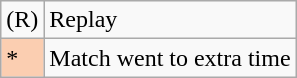<table class="wikitable" border="1">
<tr>
<td>(R)</td>
<td>Replay</td>
</tr>
<tr>
<td style="background-color:#FBCEB1">*</td>
<td>Match went to extra time<br></td>
</tr>
</table>
